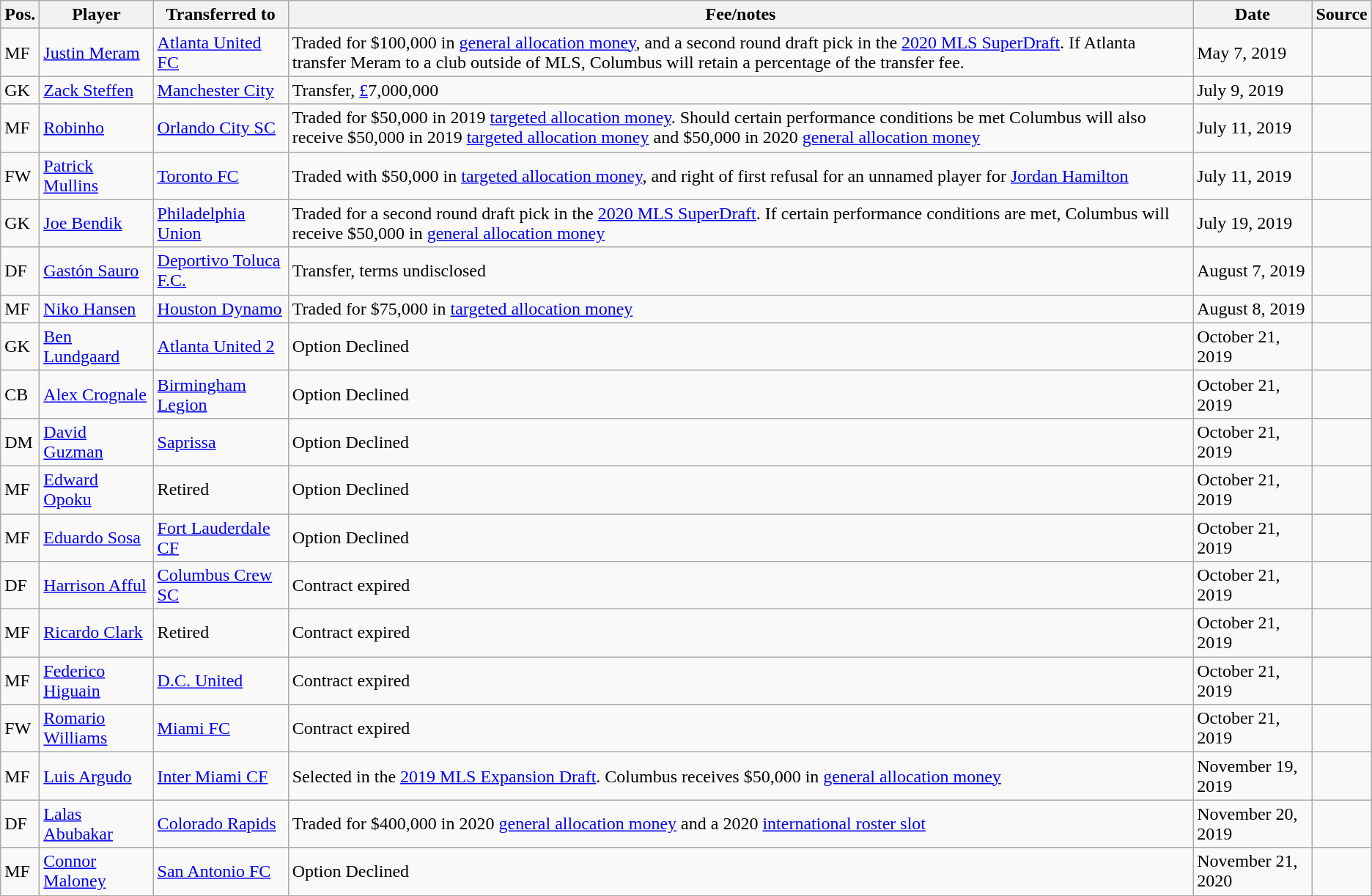<table class="wikitable sortable" style="text-align: left">
<tr>
<th><strong>Pos.</strong></th>
<th><strong>Player</strong></th>
<th><strong>Transferred to</strong></th>
<th><strong>Fee/notes</strong></th>
<th><strong>Date</strong></th>
<th><strong>Source</strong></th>
</tr>
<tr>
<td>MF</td>
<td> <a href='#'>Justin Meram</a></td>
<td> <a href='#'>Atlanta United FC</a></td>
<td>Traded for $100,000 in <a href='#'>general allocation money</a>, and a second round draft pick in the <a href='#'>2020 MLS SuperDraft</a>. If Atlanta transfer Meram to a club outside of MLS, Columbus will retain a percentage of the transfer fee.</td>
<td>May 7, 2019</td>
<td align=center></td>
</tr>
<tr>
<td>GK</td>
<td> <a href='#'>Zack Steffen</a></td>
<td> <a href='#'>Manchester City</a></td>
<td>Transfer, <a href='#'>£</a>7,000,000</td>
<td>July 9, 2019</td>
<td align=center></td>
</tr>
<tr>
<td>MF</td>
<td> <a href='#'>Robinho</a></td>
<td> <a href='#'>Orlando City SC</a></td>
<td>Traded for $50,000 in 2019 <a href='#'>targeted allocation money</a>. Should certain performance conditions be met Columbus will also receive $50,000 in 2019 <a href='#'>targeted allocation money</a> and $50,000 in 2020 <a href='#'>general allocation money</a></td>
<td>July 11, 2019</td>
<td align=center></td>
</tr>
<tr>
<td>FW</td>
<td> <a href='#'>Patrick Mullins</a></td>
<td> <a href='#'>Toronto FC</a></td>
<td>Traded with $50,000 in <a href='#'>targeted allocation money</a>, and right of first refusal for an unnamed player for <a href='#'>Jordan Hamilton</a></td>
<td>July 11, 2019</td>
<td align=center></td>
</tr>
<tr>
<td>GK</td>
<td> <a href='#'>Joe Bendik</a></td>
<td> <a href='#'>Philadelphia Union</a></td>
<td>Traded for a second round draft pick in the <a href='#'>2020 MLS SuperDraft</a>. If certain performance conditions are met, Columbus will receive $50,000 in <a href='#'>general allocation money</a></td>
<td>July 19, 2019</td>
<td align=center></td>
</tr>
<tr>
<td>DF</td>
<td> <a href='#'>Gastón Sauro</a></td>
<td> <a href='#'>Deportivo Toluca F.C.</a></td>
<td>Transfer, terms undisclosed</td>
<td>August 7, 2019</td>
<td align=center></td>
</tr>
<tr>
<td>MF</td>
<td> <a href='#'>Niko Hansen</a></td>
<td> <a href='#'>Houston Dynamo</a></td>
<td>Traded for $75,000 in <a href='#'>targeted allocation money</a></td>
<td>August 8, 2019</td>
<td align=center></td>
</tr>
<tr>
<td>GK</td>
<td> <a href='#'>Ben Lundgaard</a></td>
<td> <a href='#'>Atlanta United 2</a></td>
<td>Option Declined</td>
<td>October 21, 2019</td>
<td align=center></td>
</tr>
<tr>
<td>CB</td>
<td> <a href='#'>Alex Crognale</a></td>
<td> <a href='#'>Birmingham Legion</a></td>
<td>Option Declined</td>
<td>October 21, 2019</td>
<td align=center></td>
</tr>
<tr>
<td>DM</td>
<td> <a href='#'>David Guzman</a></td>
<td> <a href='#'>Saprissa</a></td>
<td>Option Declined</td>
<td>October 21, 2019</td>
<td align=center></td>
</tr>
<tr>
<td>MF</td>
<td> <a href='#'>Edward Opoku</a></td>
<td>Retired</td>
<td>Option Declined</td>
<td>October 21, 2019</td>
<td align=center></td>
</tr>
<tr>
<td>MF</td>
<td> <a href='#'>Eduardo Sosa</a></td>
<td> <a href='#'>Fort Lauderdale CF</a></td>
<td>Option Declined</td>
<td>October 21, 2019</td>
<td align=center></td>
</tr>
<tr>
<td>DF</td>
<td> <a href='#'>Harrison Afful</a></td>
<td> <a href='#'>Columbus Crew SC</a></td>
<td>Contract expired</td>
<td>October 21, 2019</td>
<td align=center></td>
</tr>
<tr>
<td>MF</td>
<td> <a href='#'>Ricardo Clark</a></td>
<td>Retired</td>
<td>Contract expired</td>
<td>October 21, 2019</td>
<td align=center></td>
</tr>
<tr>
<td>MF</td>
<td> <a href='#'>Federico Higuain</a></td>
<td> <a href='#'>D.C. United</a></td>
<td>Contract expired</td>
<td>October 21, 2019</td>
<td align=center></td>
</tr>
<tr>
<td>FW</td>
<td> <a href='#'>Romario Williams</a></td>
<td> <a href='#'>Miami FC</a></td>
<td>Contract expired</td>
<td>October 21, 2019</td>
</tr>
<tr>
<td>MF</td>
<td> <a href='#'>Luis Argudo</a></td>
<td> <a href='#'>Inter Miami CF</a></td>
<td>Selected in the <a href='#'>2019 MLS Expansion Draft</a>. Columbus receives $50,000 in <a href='#'>general allocation money</a></td>
<td>November 19, 2019</td>
<td align=center></td>
</tr>
<tr>
<td>DF</td>
<td> <a href='#'>Lalas Abubakar</a></td>
<td> <a href='#'>Colorado Rapids</a></td>
<td>Traded for $400,000 in 2020 <a href='#'>general allocation money</a> and a 2020 <a href='#'>international roster slot</a></td>
<td>November 20, 2019</td>
<td align=center></td>
</tr>
<tr>
<td>MF</td>
<td> <a href='#'>Connor Maloney</a></td>
<td> <a href='#'>San Antonio FC</a></td>
<td>Option Declined</td>
<td>November 21, 2020</td>
<td align=center></td>
</tr>
</table>
